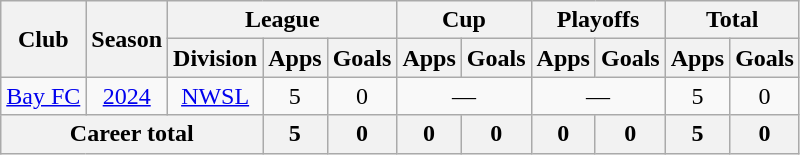<table class="wikitable" style="text-align: center;">
<tr>
<th rowspan="2">Club</th>
<th rowspan="2">Season</th>
<th colspan="3">League</th>
<th colspan="2">Cup</th>
<th colspan="2">Playoffs</th>
<th colspan="2">Total</th>
</tr>
<tr>
<th>Division</th>
<th>Apps</th>
<th>Goals</th>
<th>Apps</th>
<th>Goals</th>
<th>Apps</th>
<th>Goals</th>
<th>Apps</th>
<th>Goals</th>
</tr>
<tr>
<td><a href='#'>Bay FC</a></td>
<td><a href='#'>2024</a></td>
<td><a href='#'>NWSL</a></td>
<td>5</td>
<td>0</td>
<td colspan="2">—</td>
<td colspan="2">—</td>
<td>5</td>
<td>0</td>
</tr>
<tr>
<th colspan="3">Career total</th>
<th>5</th>
<th>0</th>
<th>0</th>
<th>0</th>
<th>0</th>
<th>0</th>
<th>5</th>
<th>0</th>
</tr>
</table>
